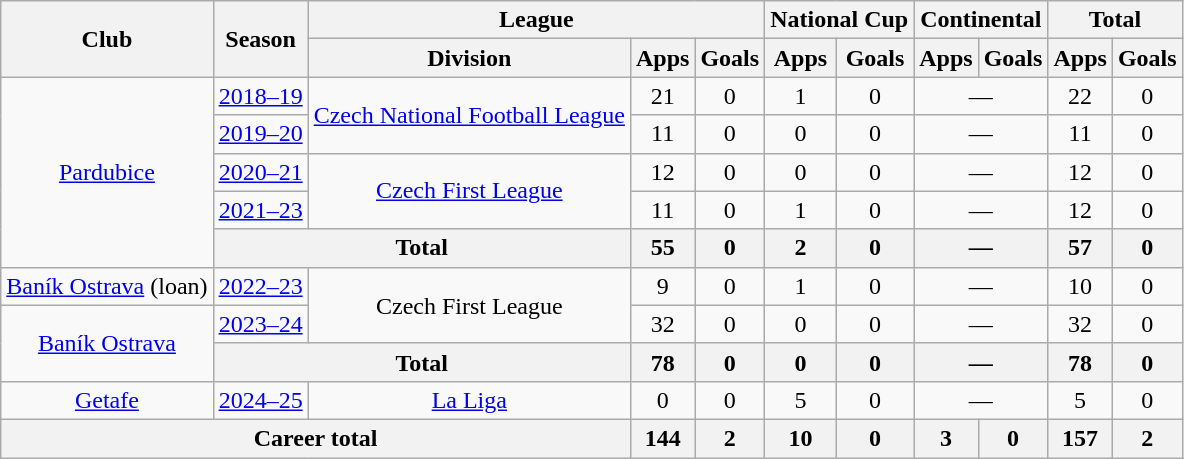<table class="wikitable" style="text-align:center">
<tr>
<th rowspan="2">Club</th>
<th rowspan="2">Season</th>
<th colspan="3">League</th>
<th colspan="2">National Cup</th>
<th colspan="2">Continental</th>
<th colspan="2">Total</th>
</tr>
<tr>
<th>Division</th>
<th>Apps</th>
<th>Goals</th>
<th>Apps</th>
<th>Goals</th>
<th>Apps</th>
<th>Goals</th>
<th>Apps</th>
<th>Goals</th>
</tr>
<tr>
<td rowspan="5"><a href='#'>Pardubice</a></td>
<td><a href='#'>2018–19</a></td>
<td rowspan="2"><a href='#'>Czech National Football League</a></td>
<td>21</td>
<td>0</td>
<td>1</td>
<td>0</td>
<td colspan="2">—</td>
<td>22</td>
<td>0</td>
</tr>
<tr>
<td><a href='#'>2019–20</a></td>
<td>11</td>
<td>0</td>
<td>0</td>
<td>0</td>
<td colspan="2">—</td>
<td>11</td>
<td>0</td>
</tr>
<tr>
<td><a href='#'>2020–21</a></td>
<td rowspan="2"><a href='#'>Czech First League</a></td>
<td>12</td>
<td>0</td>
<td>0</td>
<td>0</td>
<td colspan="2">—</td>
<td>12</td>
<td>0</td>
</tr>
<tr>
<td><a href='#'>2021–23</a></td>
<td>11</td>
<td>0</td>
<td>1</td>
<td>0</td>
<td colspan="2">—</td>
<td>12</td>
<td>0</td>
</tr>
<tr>
<th colspan="2">Total</th>
<th>55</th>
<th>0</th>
<th>2</th>
<th>0</th>
<th colspan="2">—</th>
<th>57</th>
<th>0</th>
</tr>
<tr>
<td><a href='#'>Baník Ostrava</a> (loan)</td>
<td><a href='#'>2022–23</a></td>
<td rowspan="2">Czech First League</td>
<td>9</td>
<td>0</td>
<td>1</td>
<td>0</td>
<td colspan="2">—</td>
<td>10</td>
<td>0</td>
</tr>
<tr>
<td rowspan="2"><a href='#'>Baník Ostrava</a></td>
<td><a href='#'>2023–24</a></td>
<td>32</td>
<td>0</td>
<td>0</td>
<td>0</td>
<td colspan="2">—</td>
<td>32</td>
<td>0</td>
</tr>
<tr>
<th colspan="2">Total</th>
<th>78</th>
<th>0</th>
<th>0</th>
<th>0</th>
<th colspan="2">—</th>
<th>78</th>
<th>0</th>
</tr>
<tr>
<td><a href='#'>Getafe</a></td>
<td><a href='#'>2024–25</a></td>
<td><a href='#'>La Liga</a></td>
<td>0</td>
<td>0</td>
<td>5</td>
<td>0</td>
<td colspan="2">—</td>
<td>5</td>
<td>0</td>
</tr>
<tr>
<th colspan="3">Career total</th>
<th>144</th>
<th>2</th>
<th>10</th>
<th>0</th>
<th>3</th>
<th>0</th>
<th>157</th>
<th>2</th>
</tr>
</table>
